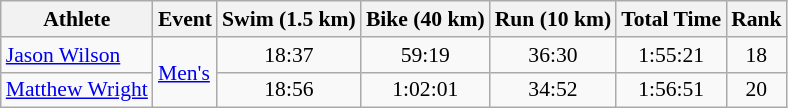<table class="wikitable" style="font-size:90%">
<tr>
<th>Athlete</th>
<th>Event</th>
<th>Swim (1.5 km)</th>
<th>Bike (40 km)</th>
<th>Run (10 km)</th>
<th>Total Time</th>
<th>Rank</th>
</tr>
<tr align=center>
<td align=left><a href='#'>Jason Wilson</a></td>
<td align=left rowspan=3><a href='#'>Men's</a></td>
<td>18:37</td>
<td>59:19</td>
<td>36:30</td>
<td>1:55:21</td>
<td>18</td>
</tr>
<tr align=center>
<td align=left><a href='#'>Matthew Wright</a></td>
<td>18:56</td>
<td>1:02:01</td>
<td>34:52</td>
<td>1:56:51</td>
<td>20</td>
</tr>
</table>
